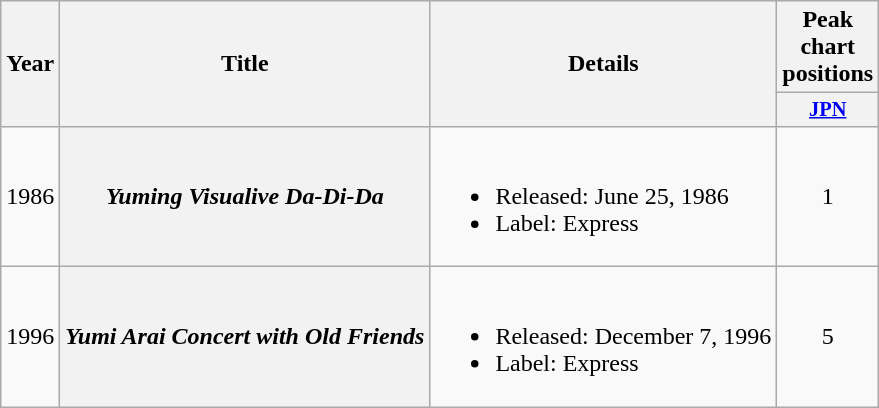<table class="wikitable plainrowheaders" style="text-align:center;">
<tr>
<th rowspan="2">Year</th>
<th rowspan="2">Title</th>
<th rowspan="2">Details</th>
<th colspan="1">Peak chart positions</th>
</tr>
<tr>
<th style="width:3em;font-size:85%"><a href='#'>JPN</a><br></th>
</tr>
<tr>
<td>1986</td>
<th scope="row"><em>Yuming Visualive Da-Di-Da</em></th>
<td align="left"><br><ul><li>Released: June 25, 1986</li><li>Label: Express</li></ul></td>
<td>1</td>
</tr>
<tr>
<td>1996</td>
<th scope="row"><em>Yumi Arai Concert with Old Friends</em></th>
<td align="left"><br><ul><li>Released: December 7, 1996</li><li>Label: Express</li></ul></td>
<td>5</td>
</tr>
</table>
